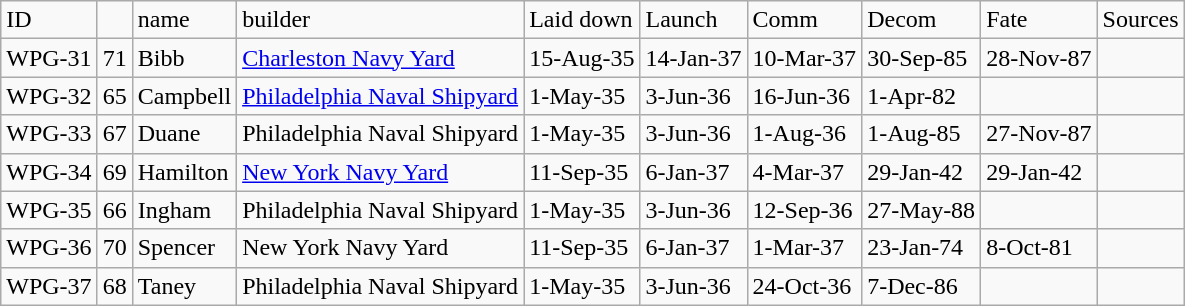<table class="wikitable">
<tr>
<td>ID</td>
<td></td>
<td>name</td>
<td>builder</td>
<td>Laid down</td>
<td>Launch</td>
<td>Comm</td>
<td>Decom</td>
<td>Fate</td>
<td>Sources</td>
</tr>
<tr>
<td>WPG-31</td>
<td>71</td>
<td>Bibb</td>
<td><a href='#'>Charleston Navy Yard</a></td>
<td>15-Aug-35</td>
<td>14-Jan-37</td>
<td>10-Mar-37</td>
<td>30-Sep-85</td>
<td>28-Nov-87</td>
<td></td>
</tr>
<tr>
<td>WPG-32</td>
<td>65</td>
<td>Campbell</td>
<td><a href='#'>Philadelphia Naval Shipyard</a></td>
<td>1-May-35</td>
<td>3-Jun-36</td>
<td>16-Jun-36</td>
<td>1-Apr-82</td>
<td></td>
<td></td>
</tr>
<tr>
<td>WPG-33</td>
<td>67</td>
<td>Duane</td>
<td>Philadelphia Naval Shipyard</td>
<td>1-May-35</td>
<td>3-Jun-36</td>
<td>1-Aug-36</td>
<td>1-Aug-85</td>
<td>27-Nov-87</td>
<td></td>
</tr>
<tr>
<td>WPG-34</td>
<td>69</td>
<td>Hamilton</td>
<td><a href='#'>New York Navy Yard</a></td>
<td>11-Sep-35</td>
<td>6-Jan-37</td>
<td>4-Mar-37</td>
<td>29-Jan-42</td>
<td>29-Jan-42</td>
<td></td>
</tr>
<tr>
<td>WPG-35</td>
<td>66</td>
<td>Ingham</td>
<td>Philadelphia Naval Shipyard</td>
<td>1-May-35</td>
<td>3-Jun-36</td>
<td>12-Sep-36</td>
<td>27-May-88</td>
<td></td>
<td></td>
</tr>
<tr>
<td>WPG-36</td>
<td>70</td>
<td>Spencer</td>
<td>New York Navy Yard</td>
<td>11-Sep-35</td>
<td>6-Jan-37</td>
<td>1-Mar-37</td>
<td>23-Jan-74</td>
<td>8-Oct-81</td>
<td></td>
</tr>
<tr>
<td>WPG-37</td>
<td>68</td>
<td>Taney</td>
<td>Philadelphia Naval Shipyard</td>
<td>1-May-35</td>
<td>3-Jun-36</td>
<td>24-Oct-36</td>
<td>7-Dec-86</td>
<td></td>
<td></td>
</tr>
</table>
